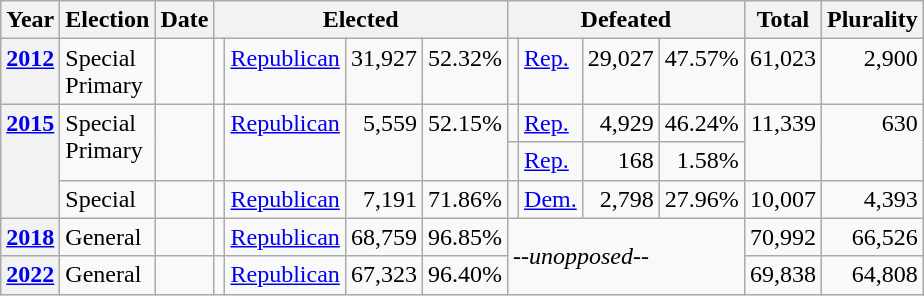<table class=wikitable>
<tr>
<th>Year</th>
<th>Election</th>
<th>Date</th>
<th ! colspan="4">Elected</th>
<th ! colspan="4">Defeated</th>
<th>Total</th>
<th>Plurality</th>
</tr>
<tr>
<th valign="top"><a href='#'>2012<br></a></th>
<td valign="top">Special<br>Primary</td>
<td valign="top"></td>
<td valign="top"></td>
<td valign="top" ><a href='#'>Republican</a></td>
<td valign="top" align="right">31,927</td>
<td valign="top" align="right">52.32%</td>
<td valign="top"></td>
<td valign="top" ><a href='#'>Rep.</a></td>
<td valign="top" align="right">29,027</td>
<td valign="top" align="right">47.57%</td>
<td valign="top" align="right">61,023</td>
<td valign="top" align="right">2,900</td>
</tr>
<tr>
<th rowspan="3" valign="top"><a href='#'>2015<br></a></th>
<td rowspan="2" valign="top">Special<br>Primary</td>
<td rowspan="2" valign="top"></td>
<td rowspan="2" valign="top"></td>
<td rowspan="2" valign="top" ><a href='#'>Republican</a></td>
<td rowspan="2" valign="top" align="right">5,559</td>
<td rowspan="2" valign="top" align="right">52.15%</td>
<td valign="top"></td>
<td valign="top" ><a href='#'>Rep.</a></td>
<td valign="top" align="right">4,929</td>
<td valign="top" align="right">46.24%</td>
<td rowspan="2" valign="top" align="right">11,339</td>
<td rowspan="2" valign="top" align="right">630</td>
</tr>
<tr>
<td valign="top"></td>
<td valign="top" ><a href='#'>Rep.</a></td>
<td valign="top" align="right">168</td>
<td valign="top" align="right">1.58%</td>
</tr>
<tr>
<td valign="top">Special</td>
<td valign="top"></td>
<td valign="top"></td>
<td valign="top" ><a href='#'>Republican</a></td>
<td valign="top" align="right">7,191</td>
<td valign="top" align="right">71.86%</td>
<td valign="top"></td>
<td valign="top" ><a href='#'>Dem.</a></td>
<td valign="top" align="right">2,798</td>
<td valign="top" align="right">27.96%</td>
<td valign="top" align="right">10,007</td>
<td valign="top" align="right">4,393</td>
</tr>
<tr>
<th valign="top"><a href='#'>2018</a></th>
<td valign="top">General</td>
<td valign="top"></td>
<td valign="top"></td>
<td valign="top" ><a href='#'>Republican</a></td>
<td valign="top" align="right">68,759</td>
<td valign="top" align="right">96.85%</td>
<td colspan="4" rowspan="2"><em>--unopposed--</em></td>
<td valign="top" align="right">70,992</td>
<td valign="top" align="right">66,526</td>
</tr>
<tr>
<th valign="top"><a href='#'>2022</a></th>
<td valign="top">General</td>
<td valign="top"></td>
<td valign="top"></td>
<td valign="top" ><a href='#'>Republican</a></td>
<td valign="top" align="right">67,323</td>
<td valign="top" align="right">96.40%</td>
<td valign="top" align="right">69,838</td>
<td valign="top" align="right">64,808</td>
</tr>
</table>
